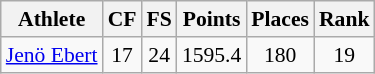<table class="wikitable" border="1" style="font-size:90%">
<tr>
<th>Athlete</th>
<th>CF</th>
<th>FS</th>
<th>Points</th>
<th>Places</th>
<th>Rank</th>
</tr>
<tr align=center>
<td align=left><a href='#'>Jenö Ebert</a></td>
<td>17</td>
<td>24</td>
<td>1595.4</td>
<td>180</td>
<td>19</td>
</tr>
</table>
